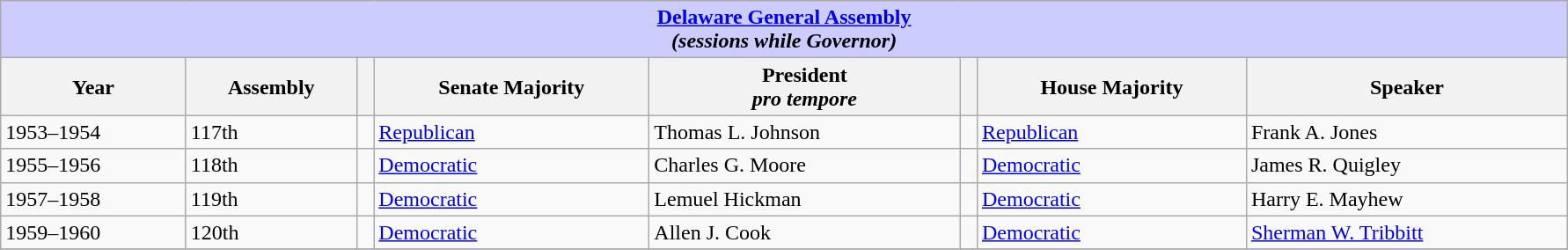<table class=wikitable style="width: 94%" style="text-align: center;" align="center">
<tr bgcolor=#cccccc>
<th colspan=12 style="background: #ccccff;"><a href='#'>Delaware General Assembly</a> <br> <em>(sessions while Governor)</em></th>
</tr>
<tr>
<th>Year</th>
<th>Assembly</th>
<th></th>
<th>Senate Majority</th>
<th>President<br><em>pro tempore</em></th>
<th></th>
<th>House Majority</th>
<th>Speaker</th>
</tr>
<tr>
<td>1953–1954</td>
<td>117th</td>
<td></td>
<td><a href='#'>Republican</a></td>
<td>Thomas L. Johnson</td>
<td></td>
<td><a href='#'>Republican</a></td>
<td>Frank A. Jones</td>
</tr>
<tr>
<td>1955–1956</td>
<td>118th</td>
<td></td>
<td><a href='#'>Democratic</a></td>
<td>Charles G. Moore</td>
<td></td>
<td><a href='#'>Democratic</a></td>
<td>James R. Quigley</td>
</tr>
<tr>
<td>1957–1958</td>
<td>119th</td>
<td></td>
<td><a href='#'>Democratic</a></td>
<td>Lemuel Hickman</td>
<td></td>
<td><a href='#'>Democratic</a></td>
<td>Harry E. Mayhew</td>
</tr>
<tr>
<td>1959–1960</td>
<td>120th</td>
<td></td>
<td><a href='#'>Democratic</a></td>
<td>Allen J. Cook</td>
<td></td>
<td><a href='#'>Democratic</a></td>
<td><a href='#'>Sherman W. Tribbitt</a></td>
</tr>
<tr>
</tr>
</table>
